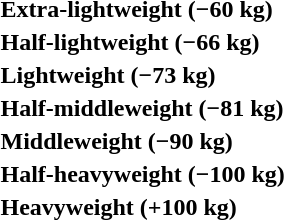<table>
<tr>
<th rowspan=2 style="text-align:left;">Extra-lightweight (−60 kg)</th>
<td rowspan=2></td>
<td rowspan=2></td>
<td></td>
</tr>
<tr>
<td></td>
</tr>
<tr>
<th rowspan=2 style="text-align:left;">Half-lightweight (−66 kg)</th>
<td rowspan=2></td>
<td rowspan=2></td>
<td></td>
</tr>
<tr>
<td></td>
</tr>
<tr>
<th rowspan=2 style="text-align:left;">Lightweight (−73 kg)</th>
<td rowspan=2></td>
<td rowspan=2></td>
<td></td>
</tr>
<tr>
<td></td>
</tr>
<tr>
<th rowspan=2 style="text-align:left;">Half-middleweight (−81 kg)</th>
<td rowspan=2></td>
<td rowspan=2></td>
<td></td>
</tr>
<tr>
<td></td>
</tr>
<tr>
<th rowspan=2 style="text-align:left;">Middleweight (−90 kg)</th>
<td rowspan=2></td>
<td rowspan=2></td>
<td></td>
</tr>
<tr>
<td></td>
</tr>
<tr>
<th rowspan=2 style="text-align:left;">Half-heavyweight (−100 kg)</th>
<td rowspan=2></td>
<td rowspan=2></td>
<td></td>
</tr>
<tr>
<td></td>
</tr>
<tr>
<th rowspan=2 style="text-align:left;">Heavyweight (+100 kg)</th>
<td rowspan=2></td>
<td rowspan=2></td>
<td></td>
</tr>
<tr>
<td></td>
</tr>
</table>
